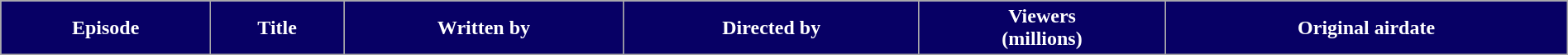<table class="wikitable plainrowheaders" style="width:100%;">
<tr style="color:#fff;">
<th style="background:#070065;">Episode</th>
<th style="background:#070065;">Title</th>
<th style="background:#070065;">Written by</th>
<th style="background:#070065;">Directed by</th>
<th style="background:#070065;">Viewers<br>(millions)</th>
<th style="background:#070065;">Original airdate<br>








</th>
</tr>
</table>
